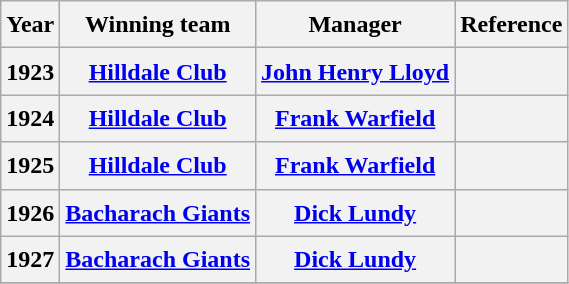<table class="wikitable sortable plainrowheaders" style="font-size:1.00em; line-height:1.5em;">
<tr>
<th scope="col">Year</th>
<th scope="col">Winning team</th>
<th scope="col">Manager</th>
<th scope="col">Reference</th>
</tr>
<tr>
<th scope="row" style="text-align:center">1923</th>
<th><a href='#'>Hilldale Club</a></th>
<th><a href='#'>John Henry Lloyd</a></th>
<th></th>
</tr>
<tr>
<th scope="row" style="text-align:center">1924</th>
<th><a href='#'>Hilldale Club</a></th>
<th><a href='#'>Frank Warfield</a></th>
<th></th>
</tr>
<tr>
<th scope="row" style="text-align:center">1925</th>
<th><a href='#'>Hilldale Club</a></th>
<th><a href='#'>Frank Warfield</a></th>
<th></th>
</tr>
<tr>
<th scope="row" style="text-align:center">1926</th>
<th><a href='#'>Bacharach Giants</a></th>
<th><a href='#'>Dick Lundy</a></th>
<th></th>
</tr>
<tr>
<th scope="row" style="text-align:center">1927</th>
<th><a href='#'>Bacharach Giants</a></th>
<th><a href='#'>Dick Lundy</a></th>
<th></th>
</tr>
<tr>
</tr>
</table>
